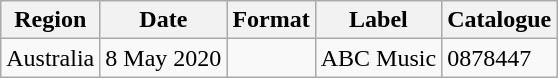<table class="wikitable plainrowheaders">
<tr>
<th scope="col">Region</th>
<th scope="col">Date</th>
<th scope="col">Format</th>
<th scope="col">Label</th>
<th scope="col">Catalogue</th>
</tr>
<tr>
<td>Australia</td>
<td>8 May 2020</td>
<td></td>
<td>ABC Music</td>
<td>0878447</td>
</tr>
</table>
